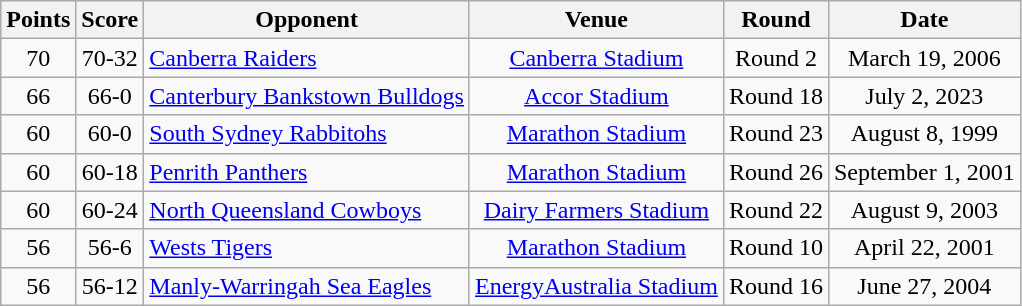<table class="wikitable" style="text-align: center; font-size:100%">
<tr>
<th>Points</th>
<th>Score</th>
<th>Opponent</th>
<th>Venue</th>
<th>Round</th>
<th>Date</th>
</tr>
<tr>
<td>70</td>
<td>70-32</td>
<td align=left> <a href='#'>Canberra Raiders</a></td>
<td><a href='#'>Canberra Stadium</a></td>
<td>Round 2</td>
<td>March 19, 2006</td>
</tr>
<tr>
<td>66</td>
<td>66-0</td>
<td> <a href='#'>Canterbury Bankstown Bulldogs</a></td>
<td><a href='#'>Accor Stadium</a></td>
<td>Round 18</td>
<td>July 2, 2023</td>
</tr>
<tr>
<td>60</td>
<td>60-0</td>
<td align=left> <a href='#'>South Sydney Rabbitohs</a></td>
<td><a href='#'>Marathon Stadium</a></td>
<td>Round 23</td>
<td>August 8, 1999</td>
</tr>
<tr>
<td>60</td>
<td>60-18</td>
<td align=left> <a href='#'>Penrith Panthers</a></td>
<td><a href='#'>Marathon Stadium</a></td>
<td>Round 26</td>
<td>September 1, 2001</td>
</tr>
<tr>
<td>60</td>
<td>60-24</td>
<td align=left> <a href='#'>North Queensland Cowboys</a></td>
<td><a href='#'>Dairy Farmers Stadium</a></td>
<td>Round 22</td>
<td>August 9, 2003</td>
</tr>
<tr>
<td>56</td>
<td>56-6</td>
<td align=left> <a href='#'>Wests Tigers</a></td>
<td><a href='#'>Marathon Stadium</a></td>
<td>Round 10</td>
<td>April 22, 2001</td>
</tr>
<tr>
<td>56</td>
<td>56-12</td>
<td align=left> <a href='#'>Manly-Warringah Sea Eagles</a></td>
<td><a href='#'>EnergyAustralia Stadium</a></td>
<td>Round 16</td>
<td>June 27, 2004</td>
</tr>
</table>
